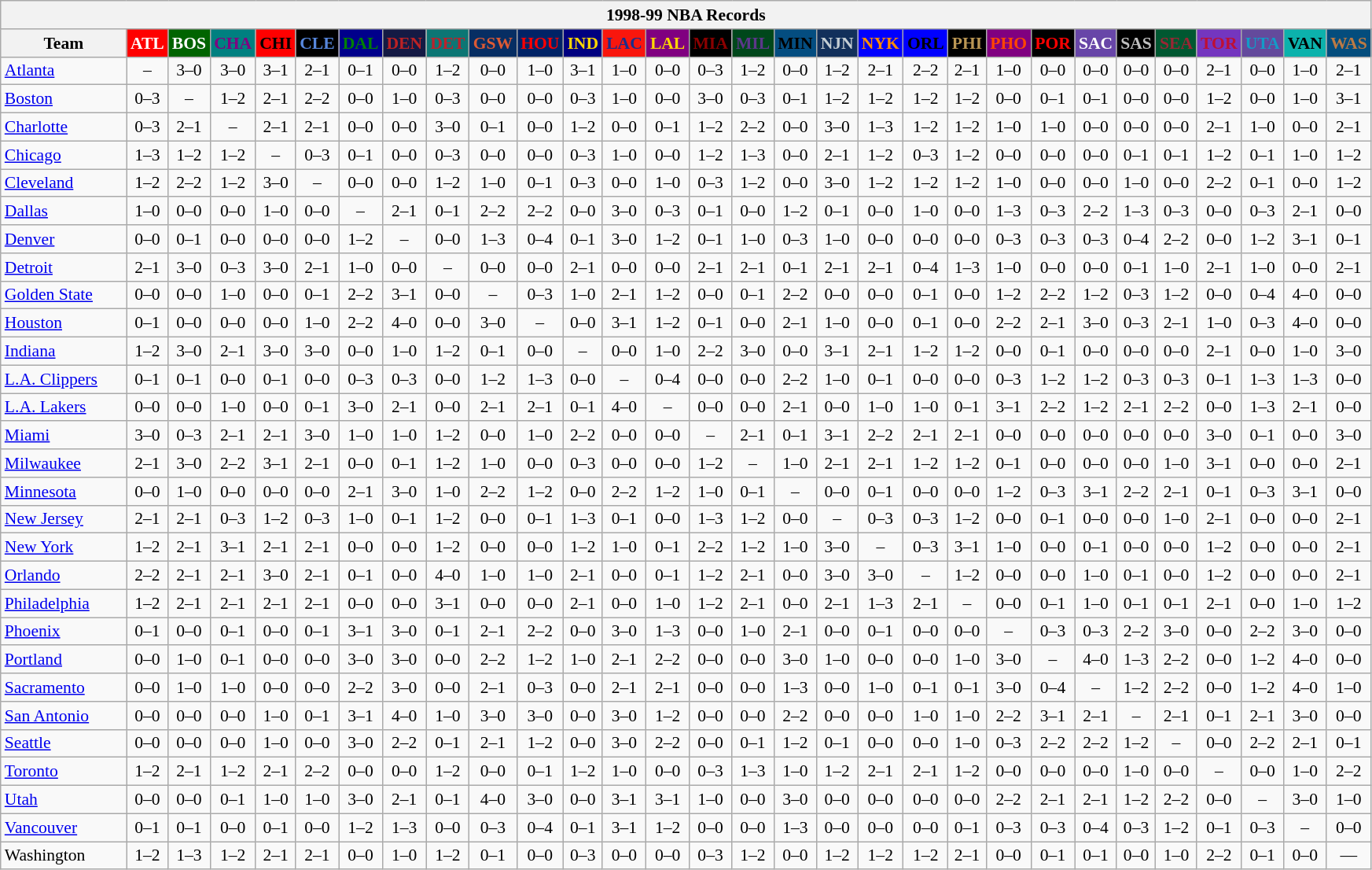<table class="wikitable" style="font-size:90%; text-align:center;">
<tr>
<th colspan=30>1998-99 NBA Records</th>
</tr>
<tr>
<th width=100>Team</th>
<th style="background:#FF0000;color:#FFFFFF;width=35">ATL</th>
<th style="background:#006400;color:#FFFFFF;width=35">BOS</th>
<th style="background:#008080;color:#800080;width=35">CHA</th>
<th style="background:#FF0000;color:#000000;width=35">CHI</th>
<th style="background:#000000;color:#5787DC;width=35">CLE</th>
<th style="background:#00008B;color:#008000;width=35">DAL</th>
<th style="background:#141A44;color:#BC2224;width=35">DEN</th>
<th style="background:#0C7674;color:#BB222C;width=35">DET</th>
<th style="background:#072E63;color:#DC5A34;width=35">GSW</th>
<th style="background:#002366;color:#FF0000;width=35">HOU</th>
<th style="background:#000080;color:#FFD700;width=35">IND</th>
<th style="background:#F9160D;color:#1A2E8B;width=35">LAC</th>
<th style="background:#800080;color:#FFD700;width=35">LAL</th>
<th style="background:#000000;color:#8B0000;width=35">MIA</th>
<th style="background:#00471B;color:#5C378A;width=35">MIL</th>
<th style="background:#044D80;color:#000000;width=35">MIN</th>
<th style="background:#12305B;color:#C4CED4;width=35">NJN</th>
<th style="background:#0000FF;color:#FF8C00;width=35">NYK</th>
<th style="background:#0000FF;color:#000000;width=35">ORL</th>
<th style="background:#000000;color:#BB9754;width=35">PHI</th>
<th style="background:#800080;color:#FF4500;width=35">PHO</th>
<th style="background:#000000;color:#FF0000;width=35">POR</th>
<th style="background:#6846A8;color:#FFFFFF;width=35">SAC</th>
<th style="background:#000000;color:#C0C0C0;width=35">SAS</th>
<th style="background:#005831;color:#992634;width=35">SEA</th>
<th style="background:#7436BF;color:#BE0F34;width=35">TOR</th>
<th style="background:#644A9C;color:#149BC7;width=35">UTA</th>
<th style="background:#0CB2AC;color:#000000;width=35">VAN</th>
<th style="background:#044D7D;color:#BC7A44;width=35">WAS</th>
</tr>
<tr>
<td style="text-align:left;"><a href='#'>Atlanta</a></td>
<td>–</td>
<td>3–0</td>
<td>3–0</td>
<td>3–1</td>
<td>2–1</td>
<td>0–1</td>
<td>0–0</td>
<td>1–2</td>
<td>0–0</td>
<td>1–0</td>
<td>3–1</td>
<td>1–0</td>
<td>0–0</td>
<td>0–3</td>
<td>1–2</td>
<td>0–0</td>
<td>1–2</td>
<td>2–1</td>
<td>2–2</td>
<td>2–1</td>
<td>1–0</td>
<td>0–0</td>
<td>0–0</td>
<td>0–0</td>
<td>0–0</td>
<td>2–1</td>
<td>0–0</td>
<td>1–0</td>
<td>2–1</td>
</tr>
<tr>
<td style="text-align:left;"><a href='#'>Boston</a></td>
<td>0–3</td>
<td>–</td>
<td>1–2</td>
<td>2–1</td>
<td>2–2</td>
<td>0–0</td>
<td>1–0</td>
<td>0–3</td>
<td>0–0</td>
<td>0–0</td>
<td>0–3</td>
<td>1–0</td>
<td>0–0</td>
<td>3–0</td>
<td>0–3</td>
<td>0–1</td>
<td>1–2</td>
<td>1–2</td>
<td>1–2</td>
<td>1–2</td>
<td>0–0</td>
<td>0–1</td>
<td>0–1</td>
<td>0–0</td>
<td>0–0</td>
<td>1–2</td>
<td>0–0</td>
<td>1–0</td>
<td>3–1</td>
</tr>
<tr>
<td style="text-align:left;"><a href='#'>Charlotte</a></td>
<td>0–3</td>
<td>2–1</td>
<td>–</td>
<td>2–1</td>
<td>2–1</td>
<td>0–0</td>
<td>0–0</td>
<td>3–0</td>
<td>0–1</td>
<td>0–0</td>
<td>1–2</td>
<td>0–0</td>
<td>0–1</td>
<td>1–2</td>
<td>2–2</td>
<td>0–0</td>
<td>3–0</td>
<td>1–3</td>
<td>1–2</td>
<td>1–2</td>
<td>1–0</td>
<td>1–0</td>
<td>0–0</td>
<td>0–0</td>
<td>0–0</td>
<td>2–1</td>
<td>1–0</td>
<td>0–0</td>
<td>2–1</td>
</tr>
<tr>
<td style="text-align:left;"><a href='#'>Chicago</a></td>
<td>1–3</td>
<td>1–2</td>
<td>1–2</td>
<td>–</td>
<td>0–3</td>
<td>0–1</td>
<td>0–0</td>
<td>0–3</td>
<td>0–0</td>
<td>0–0</td>
<td>0–3</td>
<td>1–0</td>
<td>0–0</td>
<td>1–2</td>
<td>1–3</td>
<td>0–0</td>
<td>2–1</td>
<td>1–2</td>
<td>0–3</td>
<td>1–2</td>
<td>0–0</td>
<td>0–0</td>
<td>0–0</td>
<td>0–1</td>
<td>0–1</td>
<td>1–2</td>
<td>0–1</td>
<td>1–0</td>
<td>1–2</td>
</tr>
<tr>
<td style="text-align:left;"><a href='#'>Cleveland</a></td>
<td>1–2</td>
<td>2–2</td>
<td>1–2</td>
<td>3–0</td>
<td>–</td>
<td>0–0</td>
<td>0–0</td>
<td>1–2</td>
<td>1–0</td>
<td>0–1</td>
<td>0–3</td>
<td>0–0</td>
<td>1–0</td>
<td>0–3</td>
<td>1–2</td>
<td>0–0</td>
<td>3–0</td>
<td>1–2</td>
<td>1–2</td>
<td>1–2</td>
<td>1–0</td>
<td>0–0</td>
<td>0–0</td>
<td>1–0</td>
<td>0–0</td>
<td>2–2</td>
<td>0–1</td>
<td>0–0</td>
<td>1–2</td>
</tr>
<tr>
<td style="text-align:left;"><a href='#'>Dallas</a></td>
<td>1–0</td>
<td>0–0</td>
<td>0–0</td>
<td>1–0</td>
<td>0–0</td>
<td>–</td>
<td>2–1</td>
<td>0–1</td>
<td>2–2</td>
<td>2–2</td>
<td>0–0</td>
<td>3–0</td>
<td>0–3</td>
<td>0–1</td>
<td>0–0</td>
<td>1–2</td>
<td>0–1</td>
<td>0–0</td>
<td>1–0</td>
<td>0–0</td>
<td>1–3</td>
<td>0–3</td>
<td>2–2</td>
<td>1–3</td>
<td>0–3</td>
<td>0–0</td>
<td>0–3</td>
<td>2–1</td>
<td>0–0</td>
</tr>
<tr>
<td style="text-align:left;"><a href='#'>Denver</a></td>
<td>0–0</td>
<td>0–1</td>
<td>0–0</td>
<td>0–0</td>
<td>0–0</td>
<td>1–2</td>
<td>–</td>
<td>0–0</td>
<td>1–3</td>
<td>0–4</td>
<td>0–1</td>
<td>3–0</td>
<td>1–2</td>
<td>0–1</td>
<td>1–0</td>
<td>0–3</td>
<td>1–0</td>
<td>0–0</td>
<td>0–0</td>
<td>0–0</td>
<td>0–3</td>
<td>0–3</td>
<td>0–3</td>
<td>0–4</td>
<td>2–2</td>
<td>0–0</td>
<td>1–2</td>
<td>3–1</td>
<td>0–1</td>
</tr>
<tr>
<td style="text-align:left;"><a href='#'>Detroit</a></td>
<td>2–1</td>
<td>3–0</td>
<td>0–3</td>
<td>3–0</td>
<td>2–1</td>
<td>1–0</td>
<td>0–0</td>
<td>–</td>
<td>0–0</td>
<td>0–0</td>
<td>2–1</td>
<td>0–0</td>
<td>0–0</td>
<td>2–1</td>
<td>2–1</td>
<td>0–1</td>
<td>2–1</td>
<td>2–1</td>
<td>0–4</td>
<td>1–3</td>
<td>1–0</td>
<td>0–0</td>
<td>0–0</td>
<td>0–1</td>
<td>1–0</td>
<td>2–1</td>
<td>1–0</td>
<td>0–0</td>
<td>2–1</td>
</tr>
<tr>
<td style="text-align:left;"><a href='#'>Golden State</a></td>
<td>0–0</td>
<td>0–0</td>
<td>1–0</td>
<td>0–0</td>
<td>0–1</td>
<td>2–2</td>
<td>3–1</td>
<td>0–0</td>
<td>–</td>
<td>0–3</td>
<td>1–0</td>
<td>2–1</td>
<td>1–2</td>
<td>0–0</td>
<td>0–1</td>
<td>2–2</td>
<td>0–0</td>
<td>0–0</td>
<td>0–1</td>
<td>0–0</td>
<td>1–2</td>
<td>2–2</td>
<td>1–2</td>
<td>0–3</td>
<td>1–2</td>
<td>0–0</td>
<td>0–4</td>
<td>4–0</td>
<td>0–0</td>
</tr>
<tr>
<td style="text-align:left;"><a href='#'>Houston</a></td>
<td>0–1</td>
<td>0–0</td>
<td>0–0</td>
<td>0–0</td>
<td>1–0</td>
<td>2–2</td>
<td>4–0</td>
<td>0–0</td>
<td>3–0</td>
<td>–</td>
<td>0–0</td>
<td>3–1</td>
<td>1–2</td>
<td>0–1</td>
<td>0–0</td>
<td>2–1</td>
<td>1–0</td>
<td>0–0</td>
<td>0–1</td>
<td>0–0</td>
<td>2–2</td>
<td>2–1</td>
<td>3–0</td>
<td>0–3</td>
<td>2–1</td>
<td>1–0</td>
<td>0–3</td>
<td>4–0</td>
<td>0–0</td>
</tr>
<tr>
<td style="text-align:left;"><a href='#'>Indiana</a></td>
<td>1–2</td>
<td>3–0</td>
<td>2–1</td>
<td>3–0</td>
<td>3–0</td>
<td>0–0</td>
<td>1–0</td>
<td>1–2</td>
<td>0–1</td>
<td>0–0</td>
<td>–</td>
<td>0–0</td>
<td>1–0</td>
<td>2–2</td>
<td>3–0</td>
<td>0–0</td>
<td>3–1</td>
<td>2–1</td>
<td>1–2</td>
<td>1–2</td>
<td>0–0</td>
<td>0–1</td>
<td>0–0</td>
<td>0–0</td>
<td>0–0</td>
<td>2–1</td>
<td>0–0</td>
<td>1–0</td>
<td>3–0</td>
</tr>
<tr>
<td style="text-align:left;"><a href='#'>L.A. Clippers</a></td>
<td>0–1</td>
<td>0–1</td>
<td>0–0</td>
<td>0–1</td>
<td>0–0</td>
<td>0–3</td>
<td>0–3</td>
<td>0–0</td>
<td>1–2</td>
<td>1–3</td>
<td>0–0</td>
<td>–</td>
<td>0–4</td>
<td>0–0</td>
<td>0–0</td>
<td>2–2</td>
<td>1–0</td>
<td>0–1</td>
<td>0–0</td>
<td>0–0</td>
<td>0–3</td>
<td>1–2</td>
<td>1–2</td>
<td>0–3</td>
<td>0–3</td>
<td>0–1</td>
<td>1–3</td>
<td>1–3</td>
<td>0–0</td>
</tr>
<tr>
<td style="text-align:left;"><a href='#'>L.A. Lakers</a></td>
<td>0–0</td>
<td>0–0</td>
<td>1–0</td>
<td>0–0</td>
<td>0–1</td>
<td>3–0</td>
<td>2–1</td>
<td>0–0</td>
<td>2–1</td>
<td>2–1</td>
<td>0–1</td>
<td>4–0</td>
<td>–</td>
<td>0–0</td>
<td>0–0</td>
<td>2–1</td>
<td>0–0</td>
<td>1–0</td>
<td>1–0</td>
<td>0–1</td>
<td>3–1</td>
<td>2–2</td>
<td>1–2</td>
<td>2–1</td>
<td>2–2</td>
<td>0–0</td>
<td>1–3</td>
<td>2–1</td>
<td>0–0</td>
</tr>
<tr>
<td style="text-align:left;"><a href='#'>Miami</a></td>
<td>3–0</td>
<td>0–3</td>
<td>2–1</td>
<td>2–1</td>
<td>3–0</td>
<td>1–0</td>
<td>1–0</td>
<td>1–2</td>
<td>0–0</td>
<td>1–0</td>
<td>2–2</td>
<td>0–0</td>
<td>0–0</td>
<td>–</td>
<td>2–1</td>
<td>0–1</td>
<td>3–1</td>
<td>2–2</td>
<td>2–1</td>
<td>2–1</td>
<td>0–0</td>
<td>0–0</td>
<td>0–0</td>
<td>0–0</td>
<td>0–0</td>
<td>3–0</td>
<td>0–1</td>
<td>0–0</td>
<td>3–0</td>
</tr>
<tr>
<td style="text-align:left;"><a href='#'>Milwaukee</a></td>
<td>2–1</td>
<td>3–0</td>
<td>2–2</td>
<td>3–1</td>
<td>2–1</td>
<td>0–0</td>
<td>0–1</td>
<td>1–2</td>
<td>1–0</td>
<td>0–0</td>
<td>0–3</td>
<td>0–0</td>
<td>0–0</td>
<td>1–2</td>
<td>–</td>
<td>1–0</td>
<td>2–1</td>
<td>2–1</td>
<td>1–2</td>
<td>1–2</td>
<td>0–1</td>
<td>0–0</td>
<td>0–0</td>
<td>0–0</td>
<td>1–0</td>
<td>3–1</td>
<td>0–0</td>
<td>0–0</td>
<td>2–1</td>
</tr>
<tr>
<td style="text-align:left;"><a href='#'>Minnesota</a></td>
<td>0–0</td>
<td>1–0</td>
<td>0–0</td>
<td>0–0</td>
<td>0–0</td>
<td>2–1</td>
<td>3–0</td>
<td>1–0</td>
<td>2–2</td>
<td>1–2</td>
<td>0–0</td>
<td>2–2</td>
<td>1–2</td>
<td>1–0</td>
<td>0–1</td>
<td>–</td>
<td>0–0</td>
<td>0–1</td>
<td>0–0</td>
<td>0–0</td>
<td>1–2</td>
<td>0–3</td>
<td>3–1</td>
<td>2–2</td>
<td>2–1</td>
<td>0–1</td>
<td>0–3</td>
<td>3–1</td>
<td>0–0</td>
</tr>
<tr>
<td style="text-align:left;"><a href='#'>New Jersey</a></td>
<td>2–1</td>
<td>2–1</td>
<td>0–3</td>
<td>1–2</td>
<td>0–3</td>
<td>1–0</td>
<td>0–1</td>
<td>1–2</td>
<td>0–0</td>
<td>0–1</td>
<td>1–3</td>
<td>0–1</td>
<td>0–0</td>
<td>1–3</td>
<td>1–2</td>
<td>0–0</td>
<td>–</td>
<td>0–3</td>
<td>0–3</td>
<td>1–2</td>
<td>0–0</td>
<td>0–1</td>
<td>0–0</td>
<td>0–0</td>
<td>1–0</td>
<td>2–1</td>
<td>0–0</td>
<td>0–0</td>
<td>2–1</td>
</tr>
<tr>
<td style="text-align:left;"><a href='#'>New York</a></td>
<td>1–2</td>
<td>2–1</td>
<td>3–1</td>
<td>2–1</td>
<td>2–1</td>
<td>0–0</td>
<td>0–0</td>
<td>1–2</td>
<td>0–0</td>
<td>0–0</td>
<td>1–2</td>
<td>1–0</td>
<td>0–1</td>
<td>2–2</td>
<td>1–2</td>
<td>1–0</td>
<td>3–0</td>
<td>–</td>
<td>0–3</td>
<td>3–1</td>
<td>1–0</td>
<td>0–0</td>
<td>0–1</td>
<td>0–0</td>
<td>0–0</td>
<td>1–2</td>
<td>0–0</td>
<td>0–0</td>
<td>2–1</td>
</tr>
<tr>
<td style="text-align:left;"><a href='#'>Orlando</a></td>
<td>2–2</td>
<td>2–1</td>
<td>2–1</td>
<td>3–0</td>
<td>2–1</td>
<td>0–1</td>
<td>0–0</td>
<td>4–0</td>
<td>1–0</td>
<td>1–0</td>
<td>2–1</td>
<td>0–0</td>
<td>0–1</td>
<td>1–2</td>
<td>2–1</td>
<td>0–0</td>
<td>3–0</td>
<td>3–0</td>
<td>–</td>
<td>1–2</td>
<td>0–0</td>
<td>0–0</td>
<td>1–0</td>
<td>0–1</td>
<td>0–0</td>
<td>1–2</td>
<td>0–0</td>
<td>0–0</td>
<td>2–1</td>
</tr>
<tr>
<td style="text-align:left;"><a href='#'>Philadelphia</a></td>
<td>1–2</td>
<td>2–1</td>
<td>2–1</td>
<td>2–1</td>
<td>2–1</td>
<td>0–0</td>
<td>0–0</td>
<td>3–1</td>
<td>0–0</td>
<td>0–0</td>
<td>2–1</td>
<td>0–0</td>
<td>1–0</td>
<td>1–2</td>
<td>2–1</td>
<td>0–0</td>
<td>2–1</td>
<td>1–3</td>
<td>2–1</td>
<td>–</td>
<td>0–0</td>
<td>0–1</td>
<td>1–0</td>
<td>0–1</td>
<td>0–1</td>
<td>2–1</td>
<td>0–0</td>
<td>1–0</td>
<td>1–2</td>
</tr>
<tr>
<td style="text-align:left;"><a href='#'>Phoenix</a></td>
<td>0–1</td>
<td>0–0</td>
<td>0–1</td>
<td>0–0</td>
<td>0–1</td>
<td>3–1</td>
<td>3–0</td>
<td>0–1</td>
<td>2–1</td>
<td>2–2</td>
<td>0–0</td>
<td>3–0</td>
<td>1–3</td>
<td>0–0</td>
<td>1–0</td>
<td>2–1</td>
<td>0–0</td>
<td>0–1</td>
<td>0–0</td>
<td>0–0</td>
<td>–</td>
<td>0–3</td>
<td>0–3</td>
<td>2–2</td>
<td>3–0</td>
<td>0–0</td>
<td>2–2</td>
<td>3–0</td>
<td>0–0</td>
</tr>
<tr>
<td style="text-align:left;"><a href='#'>Portland</a></td>
<td>0–0</td>
<td>1–0</td>
<td>0–1</td>
<td>0–0</td>
<td>0–0</td>
<td>3–0</td>
<td>3–0</td>
<td>0–0</td>
<td>2–2</td>
<td>1–2</td>
<td>1–0</td>
<td>2–1</td>
<td>2–2</td>
<td>0–0</td>
<td>0–0</td>
<td>3–0</td>
<td>1–0</td>
<td>0–0</td>
<td>0–0</td>
<td>1–0</td>
<td>3–0</td>
<td>–</td>
<td>4–0</td>
<td>1–3</td>
<td>2–2</td>
<td>0–0</td>
<td>1–2</td>
<td>4–0</td>
<td>0–0</td>
</tr>
<tr>
<td style="text-align:left;"><a href='#'>Sacramento</a></td>
<td>0–0</td>
<td>1–0</td>
<td>1–0</td>
<td>0–0</td>
<td>0–0</td>
<td>2–2</td>
<td>3–0</td>
<td>0–0</td>
<td>2–1</td>
<td>0–3</td>
<td>0–0</td>
<td>2–1</td>
<td>2–1</td>
<td>0–0</td>
<td>0–0</td>
<td>1–3</td>
<td>0–0</td>
<td>1–0</td>
<td>0–1</td>
<td>0–1</td>
<td>3–0</td>
<td>0–4</td>
<td>–</td>
<td>1–2</td>
<td>2–2</td>
<td>0–0</td>
<td>1–2</td>
<td>4–0</td>
<td>1–0</td>
</tr>
<tr>
<td style="text-align:left;"><a href='#'>San Antonio</a></td>
<td>0–0</td>
<td>0–0</td>
<td>0–0</td>
<td>1–0</td>
<td>0–1</td>
<td>3–1</td>
<td>4–0</td>
<td>1–0</td>
<td>3–0</td>
<td>3–0</td>
<td>0–0</td>
<td>3–0</td>
<td>1–2</td>
<td>0–0</td>
<td>0–0</td>
<td>2–2</td>
<td>0–0</td>
<td>0–0</td>
<td>1–0</td>
<td>1–0</td>
<td>2–2</td>
<td>3–1</td>
<td>2–1</td>
<td>–</td>
<td>2–1</td>
<td>0–1</td>
<td>2–1</td>
<td>3–0</td>
<td>0–0</td>
</tr>
<tr>
<td style="text-align:left;"><a href='#'>Seattle</a></td>
<td>0–0</td>
<td>0–0</td>
<td>0–0</td>
<td>1–0</td>
<td>0–0</td>
<td>3–0</td>
<td>2–2</td>
<td>0–1</td>
<td>2–1</td>
<td>1–2</td>
<td>0–0</td>
<td>3–0</td>
<td>2–2</td>
<td>0–0</td>
<td>0–1</td>
<td>1–2</td>
<td>0–1</td>
<td>0–0</td>
<td>0–0</td>
<td>1–0</td>
<td>0–3</td>
<td>2–2</td>
<td>2–2</td>
<td>1–2</td>
<td>–</td>
<td>0–0</td>
<td>2–2</td>
<td>2–1</td>
<td>0–1</td>
</tr>
<tr>
<td style="text-align:left;"><a href='#'>Toronto</a></td>
<td>1–2</td>
<td>2–1</td>
<td>1–2</td>
<td>2–1</td>
<td>2–2</td>
<td>0–0</td>
<td>0–0</td>
<td>1–2</td>
<td>0–0</td>
<td>0–1</td>
<td>1–2</td>
<td>1–0</td>
<td>0–0</td>
<td>0–3</td>
<td>1–3</td>
<td>1–0</td>
<td>1–2</td>
<td>2–1</td>
<td>2–1</td>
<td>1–2</td>
<td>0–0</td>
<td>0–0</td>
<td>0–0</td>
<td>1–0</td>
<td>0–0</td>
<td>–</td>
<td>0–0</td>
<td>1–0</td>
<td>2–2</td>
</tr>
<tr>
<td style="text-align:left;"><a href='#'>Utah</a></td>
<td>0–0</td>
<td>0–0</td>
<td>0–1</td>
<td>1–0</td>
<td>1–0</td>
<td>3–0</td>
<td>2–1</td>
<td>0–1</td>
<td>4–0</td>
<td>3–0</td>
<td>0–0</td>
<td>3–1</td>
<td>3–1</td>
<td>1–0</td>
<td>0–0</td>
<td>3–0</td>
<td>0–0</td>
<td>0–0</td>
<td>0–0</td>
<td>0–0</td>
<td>2–2</td>
<td>2–1</td>
<td>2–1</td>
<td>1–2</td>
<td>2–2</td>
<td>0–0</td>
<td>–</td>
<td>3–0</td>
<td>1–0</td>
</tr>
<tr>
<td style="text-align:left;"><a href='#'>Vancouver</a></td>
<td>0–1</td>
<td>0–1</td>
<td>0–0</td>
<td>0–1</td>
<td>0–0</td>
<td>1–2</td>
<td>1–3</td>
<td>0–0</td>
<td>0–3</td>
<td>0–4</td>
<td>0–1</td>
<td>3–1</td>
<td>1–2</td>
<td>0–0</td>
<td>0–0</td>
<td>1–3</td>
<td>0–0</td>
<td>0–0</td>
<td>0–0</td>
<td>0–1</td>
<td>0–3</td>
<td>0–3</td>
<td>0–4</td>
<td>0–3</td>
<td>1–2</td>
<td>0–1</td>
<td>0–3</td>
<td>–</td>
<td>0–0</td>
</tr>
<tr>
<td style="text-align:left;">Washington</td>
<td>1–2</td>
<td>1–3</td>
<td>1–2</td>
<td>2–1</td>
<td>2–1</td>
<td>0–0</td>
<td>1–0</td>
<td>1–2</td>
<td>0–1</td>
<td>0–0</td>
<td>0–3</td>
<td>0–0</td>
<td>0–0</td>
<td>0–3</td>
<td>1–2</td>
<td>0–0</td>
<td>1–2</td>
<td>1–2</td>
<td>1–2</td>
<td>2–1</td>
<td>0–0</td>
<td>0–1</td>
<td>0–1</td>
<td>0–0</td>
<td>1–0</td>
<td>2–2</td>
<td>0–1</td>
<td>0–0</td>
<td>—</td>
</tr>
</table>
